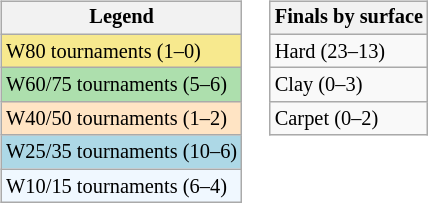<table>
<tr valign=top>
<td><br><table class=wikitable style="font-size:85%">
<tr>
<th>Legend</th>
</tr>
<tr style="background:#f7e98e;">
<td>W80 tournaments (1–0)</td>
</tr>
<tr style="background:#addfad;">
<td>W60/75 tournaments (5–6)</td>
</tr>
<tr style="background:#ffe4c4;">
<td>W40/50 tournaments (1–2)</td>
</tr>
<tr style="background:lightblue;">
<td>W25/35 tournaments (10–6)</td>
</tr>
<tr style="background:#f0f8ff;">
<td>W10/15 tournaments (6–4)</td>
</tr>
</table>
</td>
<td><br><table class=wikitable style="font-size:85%">
<tr>
<th>Finals by surface</th>
</tr>
<tr>
<td>Hard (23–13)</td>
</tr>
<tr>
<td>Clay (0–3)</td>
</tr>
<tr>
<td>Carpet (0–2)</td>
</tr>
</table>
</td>
</tr>
</table>
